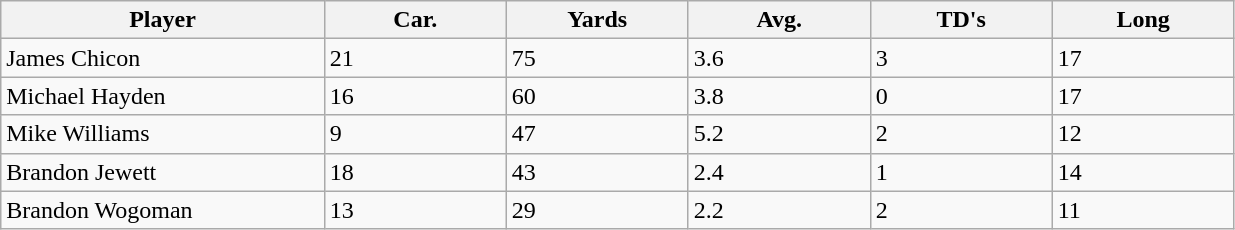<table class="wikitable sortable">
<tr>
<th bgcolor="#DDDDFF" width="16%">Player</th>
<th bgcolor="#DDDDFF" width="9%">Car.</th>
<th bgcolor="#DDDDFF" width="9%">Yards</th>
<th bgcolor="#DDDDFF" width="9%">Avg.</th>
<th bgcolor="#DDDDFF" width="9%">TD's</th>
<th bgcolor="#DDDDFF" width="9%">Long</th>
</tr>
<tr>
<td>James Chicon</td>
<td>21</td>
<td>75</td>
<td>3.6</td>
<td>3</td>
<td>17</td>
</tr>
<tr>
<td>Michael Hayden</td>
<td>16</td>
<td>60</td>
<td>3.8</td>
<td>0</td>
<td>17</td>
</tr>
<tr>
<td>Mike Williams</td>
<td>9</td>
<td>47</td>
<td>5.2</td>
<td>2</td>
<td>12</td>
</tr>
<tr>
<td>Brandon Jewett</td>
<td>18</td>
<td>43</td>
<td>2.4</td>
<td>1</td>
<td>14</td>
</tr>
<tr>
<td>Brandon Wogoman</td>
<td>13</td>
<td>29</td>
<td>2.2</td>
<td>2</td>
<td>11</td>
</tr>
</table>
